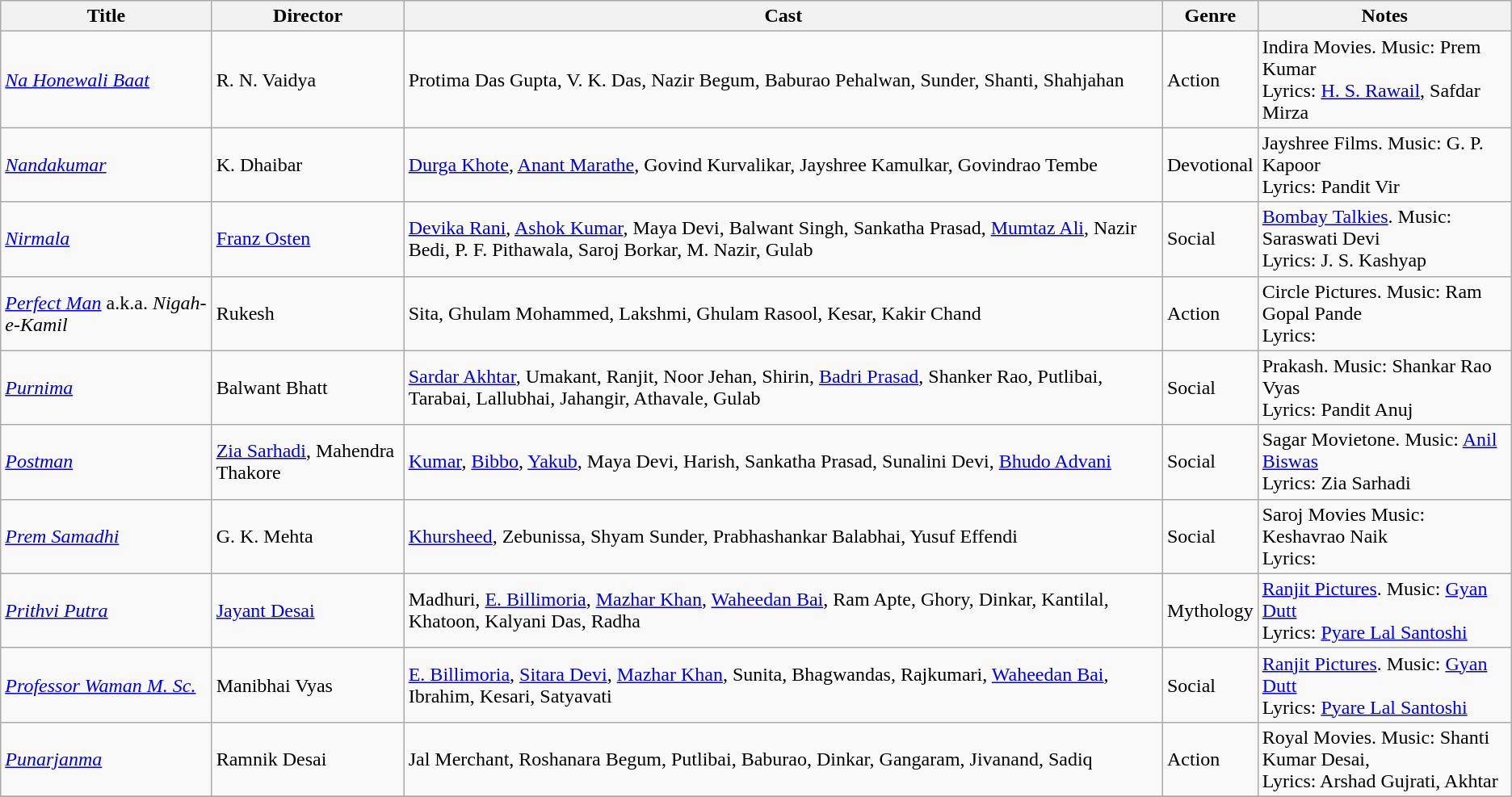<table class="wikitable">
<tr>
<th>Title</th>
<th>Director</th>
<th>Cast</th>
<th>Genre</th>
<th>Notes</th>
</tr>
<tr>
<td><em><a href='#'>Na Honewali Baat</a></em></td>
<td>R. N. Vaidya</td>
<td>Protima Das Gupta, V. K. Das, Nazir Begum, Baburao Pehalwan, Sunder, Shanti, Shahjahan</td>
<td>Action</td>
<td>Indira Movies. Music: Prem Kumar<br>Lyrics: <a href='#'>H. S. Rawail</a>, Safdar Mirza</td>
</tr>
<tr>
<td><em><a href='#'>Nandakumar</a></em></td>
<td>K. Dhaibar</td>
<td><a href='#'>Durga Khote</a>, <a href='#'>Anant Marathe</a>, Govind Kurvalikar, Jayshree Kamulkar, Govindrao Tembe</td>
<td>Devotional</td>
<td>Jayshree Films. Music: G. P. Kapoor<br>Lyrics: Pandit Vir</td>
</tr>
<tr>
<td><em><a href='#'>Nirmala</a></em></td>
<td><a href='#'>Franz Osten</a></td>
<td><a href='#'>Devika Rani</a>, <a href='#'>Ashok Kumar</a>, Maya Devi, Balwant Singh, Sankatha Prasad, <a href='#'>Mumtaz Ali</a>, Nazir Bedi, P. F. Pithawala, Saroj Borkar, M. Nazir, Gulab</td>
<td>Social</td>
<td><a href='#'>Bombay Talkies</a>. Music: Saraswati Devi<br>Lyrics: J. S. Kashyap</td>
</tr>
<tr>
<td><em><a href='#'>Perfect Man</a></em> a.k.a. <em>Nigah-e-Kamil</em></td>
<td>Rukesh</td>
<td>Sita, Ghulam Mohammed, Lakshmi, Ghulam Rasool, Kesar, Kakir Chand</td>
<td>Action</td>
<td>Circle Pictures. Music: Ram Gopal Pande<br>Lyrics:</td>
</tr>
<tr>
<td><em><a href='#'>Purnima</a></em></td>
<td>Balwant Bhatt</td>
<td><a href='#'>Sardar Akhtar</a>, Umakant, Ranjit, Noor Jehan, Shirin, <a href='#'>Badri Prasad</a>, Shanker Rao, Putlibai, Tarabai, Lallubhai, Jahangir, Athavale, Gulab</td>
<td>Social</td>
<td>Prakash. Music: Shankar Rao Vyas<br>Lyrics: Pandit Anuj</td>
</tr>
<tr>
<td><em><a href='#'>Postman</a></em></td>
<td><a href='#'>Zia Sarhadi</a>, Mahendra Thakore</td>
<td><a href='#'>Kumar</a>, <a href='#'>Bibbo</a>, <a href='#'>Yakub</a>, Maya Devi, Harish, Sankatha Prasad, Sunalini Devi, <a href='#'>Bhudo Advani</a></td>
<td>Social</td>
<td>Sagar Movietone. Music: <a href='#'>Anil Biswas</a><br>Lyrics: Zia Sarhadi</td>
</tr>
<tr>
<td><em><a href='#'>Prem Samadhi</a></em></td>
<td>G. K. Mehta</td>
<td><a href='#'>Khursheed</a>, Zebunissa, Shyam Sunder, Prabhashankar Balabhai, Yusuf Effendi</td>
<td>Social</td>
<td>Saroj Movies Music: Keshavrao Naik<br>Lyrics:</td>
</tr>
<tr>
<td><em><a href='#'>Prithvi Putra</a></em></td>
<td><a href='#'>Jayant Desai</a></td>
<td>Madhuri, <a href='#'>E. Billimoria</a>, <a href='#'>Mazhar Khan</a>, <a href='#'>Waheedan Bai</a>, Ram Apte, Ghory, Dinkar, Kantilal, Khatoon, Kalyani Das, Radha</td>
<td>Mythology</td>
<td><a href='#'>Ranjit Pictures</a>. Music: <a href='#'>Gyan Dutt</a><br>Lyrics: <a href='#'>Pyare Lal Santoshi</a></td>
</tr>
<tr>
<td><em><a href='#'>Professor Waman M. Sc.</a></em></td>
<td>Manibhai Vyas</td>
<td><a href='#'>E. Billimoria</a>, <a href='#'>Sitara Devi</a>, <a href='#'>Mazhar Khan</a>, Sunita, Bhagwandas, Rajkumari, <a href='#'>Waheedan Bai</a>, Ibrahim, Kesari, Satyavati</td>
<td>Social</td>
<td><a href='#'>Ranjit Pictures</a>. Music: <a href='#'>Gyan Dutt</a><br>Lyrics: <a href='#'>Pyare Lal Santoshi</a></td>
</tr>
<tr>
<td><em><a href='#'>Punarjanma</a></em></td>
<td>Ramnik Desai</td>
<td>Jal Merchant, Roshanara Begum, Putlibai, Baburao, Dinkar, Gangaram, Jivanand, Sadiq</td>
<td>Action</td>
<td>Royal Movies. Music: Shanti Kumar Desai,<br>Lyrics: Arshad Gujrati, Akhtar</td>
</tr>
<tr>
</tr>
</table>
